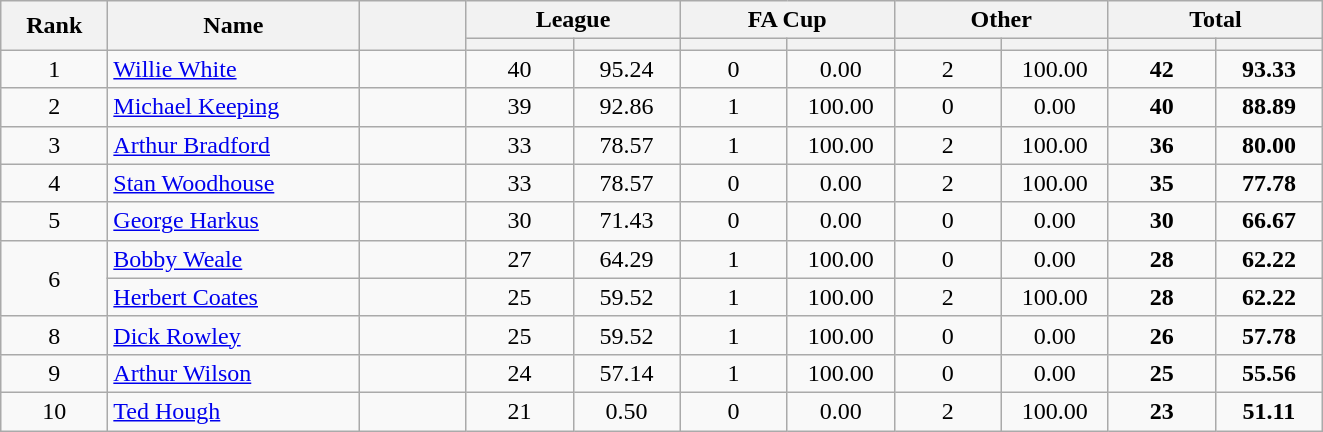<table class="wikitable plainrowheaders" style="text-align:center;">
<tr>
<th scope="col" rowspan="2" style="width:4em;">Rank</th>
<th scope="col" rowspan="2" style="width:10em;">Name</th>
<th scope="col" rowspan="2" style="width:4em;"></th>
<th scope="col" colspan="2">League</th>
<th scope="col" colspan="2">FA Cup</th>
<th scope="col" colspan="2">Other</th>
<th scope="col" colspan="2">Total</th>
</tr>
<tr>
<th scope="col" style="width:4em;"></th>
<th scope="col" style="width:4em;"></th>
<th scope="col" style="width:4em;"></th>
<th scope="col" style="width:4em;"></th>
<th scope="col" style="width:4em;"></th>
<th scope="col" style="width:4em;"></th>
<th scope="col" style="width:4em;"></th>
<th scope="col" style="width:4em;"></th>
</tr>
<tr>
<td>1</td>
<td align="left"><a href='#'>Willie White</a></td>
<td></td>
<td>40</td>
<td>95.24</td>
<td>0</td>
<td>0.00</td>
<td>2</td>
<td>100.00</td>
<td><strong>42</strong></td>
<td><strong>93.33</strong></td>
</tr>
<tr>
<td>2</td>
<td align="left"><a href='#'>Michael Keeping</a></td>
<td></td>
<td>39</td>
<td>92.86</td>
<td>1</td>
<td>100.00</td>
<td>0</td>
<td>0.00</td>
<td><strong>40</strong></td>
<td><strong>88.89</strong></td>
</tr>
<tr>
<td>3</td>
<td align="left"><a href='#'>Arthur Bradford</a></td>
<td></td>
<td>33</td>
<td>78.57</td>
<td>1</td>
<td>100.00</td>
<td>2</td>
<td>100.00</td>
<td><strong>36</strong></td>
<td><strong>80.00</strong></td>
</tr>
<tr>
<td>4</td>
<td align="left"><a href='#'>Stan Woodhouse</a></td>
<td></td>
<td>33</td>
<td>78.57</td>
<td>0</td>
<td>0.00</td>
<td>2</td>
<td>100.00</td>
<td><strong>35</strong></td>
<td><strong>77.78</strong></td>
</tr>
<tr>
<td>5</td>
<td align="left"><a href='#'>George Harkus</a></td>
<td></td>
<td>30</td>
<td>71.43</td>
<td>0</td>
<td>0.00</td>
<td>0</td>
<td>0.00</td>
<td><strong>30</strong></td>
<td><strong>66.67</strong></td>
</tr>
<tr>
<td rowspan="2">6</td>
<td align="left"><a href='#'>Bobby Weale</a></td>
<td></td>
<td>27</td>
<td>64.29</td>
<td>1</td>
<td>100.00</td>
<td>0</td>
<td>0.00</td>
<td><strong>28</strong></td>
<td><strong>62.22</strong></td>
</tr>
<tr>
<td align="left"><a href='#'>Herbert Coates</a></td>
<td></td>
<td>25</td>
<td>59.52</td>
<td>1</td>
<td>100.00</td>
<td>2</td>
<td>100.00</td>
<td><strong>28</strong></td>
<td><strong>62.22</strong></td>
</tr>
<tr>
<td>8</td>
<td align="left"><a href='#'>Dick Rowley</a></td>
<td></td>
<td>25</td>
<td>59.52</td>
<td>1</td>
<td>100.00</td>
<td>0</td>
<td>0.00</td>
<td><strong>26</strong></td>
<td><strong>57.78</strong></td>
</tr>
<tr>
<td>9</td>
<td align="left"><a href='#'>Arthur Wilson</a></td>
<td></td>
<td>24</td>
<td>57.14</td>
<td>1</td>
<td>100.00</td>
<td>0</td>
<td>0.00</td>
<td><strong>25</strong></td>
<td><strong>55.56</strong></td>
</tr>
<tr>
<td>10</td>
<td align="left"><a href='#'>Ted Hough</a></td>
<td></td>
<td>21</td>
<td>0.50</td>
<td>0</td>
<td>0.00</td>
<td>2</td>
<td>100.00</td>
<td><strong>23</strong></td>
<td><strong>51.11</strong></td>
</tr>
</table>
